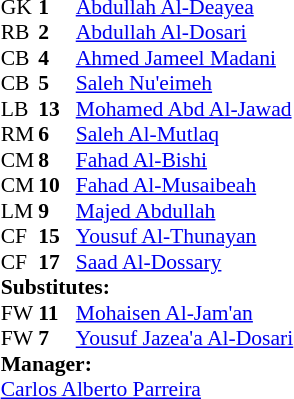<table style="font-size: 90%" cellspacing="0" cellpadding="0"  align="center">
<tr>
<th width="25"></th>
<th width="25"></th>
</tr>
<tr>
<td>GK</td>
<td><strong>1</strong></td>
<td><a href='#'>Abdullah Al-Deayea</a></td>
</tr>
<tr>
<td>RB</td>
<td><strong>2</strong></td>
<td><a href='#'>Abdullah Al-Dosari</a></td>
</tr>
<tr>
<td>CB</td>
<td><strong>4</strong></td>
<td><a href='#'>Ahmed Jameel Madani</a></td>
</tr>
<tr>
<td>CB</td>
<td><strong>5</strong></td>
<td><a href='#'>Saleh Nu'eimeh</a></td>
</tr>
<tr>
<td>LB</td>
<td><strong>13</strong></td>
<td><a href='#'>Mohamed Abd Al-Jawad</a></td>
<td></td>
</tr>
<tr>
<td>RM</td>
<td><strong>6</strong></td>
<td><a href='#'>Saleh Al-Mutlaq</a></td>
</tr>
<tr>
<td>CM</td>
<td><strong>8</strong></td>
<td><a href='#'>Fahad Al-Bishi</a></td>
</tr>
<tr>
<td>CM</td>
<td><strong>10</strong></td>
<td><a href='#'>Fahad Al-Musaibeah</a></td>
</tr>
<tr>
<td>LM</td>
<td><strong>9</strong></td>
<td><a href='#'>Majed Abdullah</a></td>
</tr>
<tr>
<td>CF</td>
<td><strong>15</strong></td>
<td><a href='#'>Yousuf Al-Thunayan</a></td>
<td></td>
<td></td>
</tr>
<tr>
<td>CF</td>
<td><strong>17</strong></td>
<td><a href='#'>Saad Al-Dossary</a></td>
<td></td>
<td></td>
</tr>
<tr>
<td colspan=3><strong>Substitutes:</strong></td>
</tr>
<tr>
<td>FW</td>
<td><strong>11</strong></td>
<td><a href='#'>Mohaisen Al-Jam'an</a></td>
<td></td>
<td></td>
</tr>
<tr>
<td>FW</td>
<td><strong>7</strong></td>
<td><a href='#'>Yousuf Jazea'a Al-Dosari</a></td>
<td></td>
<td></td>
</tr>
<tr>
<td colspan=5><strong>Manager:</strong></td>
</tr>
<tr>
<td colspan=5> <a href='#'>Carlos Alberto Parreira</a></td>
</tr>
</table>
